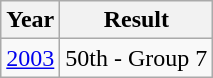<table class="wikitable">
<tr>
<th>Year</th>
<th>Result</th>
</tr>
<tr>
<td> <a href='#'>2003</a></td>
<td>50th - Group 7</td>
</tr>
</table>
